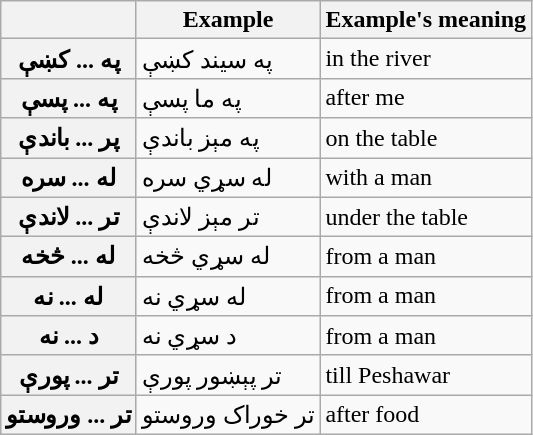<table class="wikitable">
<tr>
<th></th>
<th>Example</th>
<th>Example's meaning</th>
</tr>
<tr>
<th>په ... کښې</th>
<td>په سيند کښې</td>
<td>in the river</td>
</tr>
<tr>
<th>په ... پسې</th>
<td>په ما پسې</td>
<td>after me</td>
</tr>
<tr>
<th>پر ... باندې</th>
<td>په مېز باندې</td>
<td>on the table</td>
</tr>
<tr>
<th>له ... سره</th>
<td>له سړي سره</td>
<td>with a man</td>
</tr>
<tr>
<th>تر ... لاندې</th>
<td>تر مېز لاندې</td>
<td>under the table</td>
</tr>
<tr>
<th>له ... څخه</th>
<td>له سړي څخه</td>
<td>from a man</td>
</tr>
<tr>
<th>له ... نه</th>
<td>له سړي نه</td>
<td>from a man</td>
</tr>
<tr>
<th>د ... نه</th>
<td>د سړي نه</td>
<td>from a man</td>
</tr>
<tr>
<th>تر ... پورې</th>
<td>تر پېښور پورې</td>
<td>till Peshawar</td>
</tr>
<tr>
<th>تر ... وروستو</th>
<td>تر خوراک وروستو</td>
<td>after food</td>
</tr>
</table>
